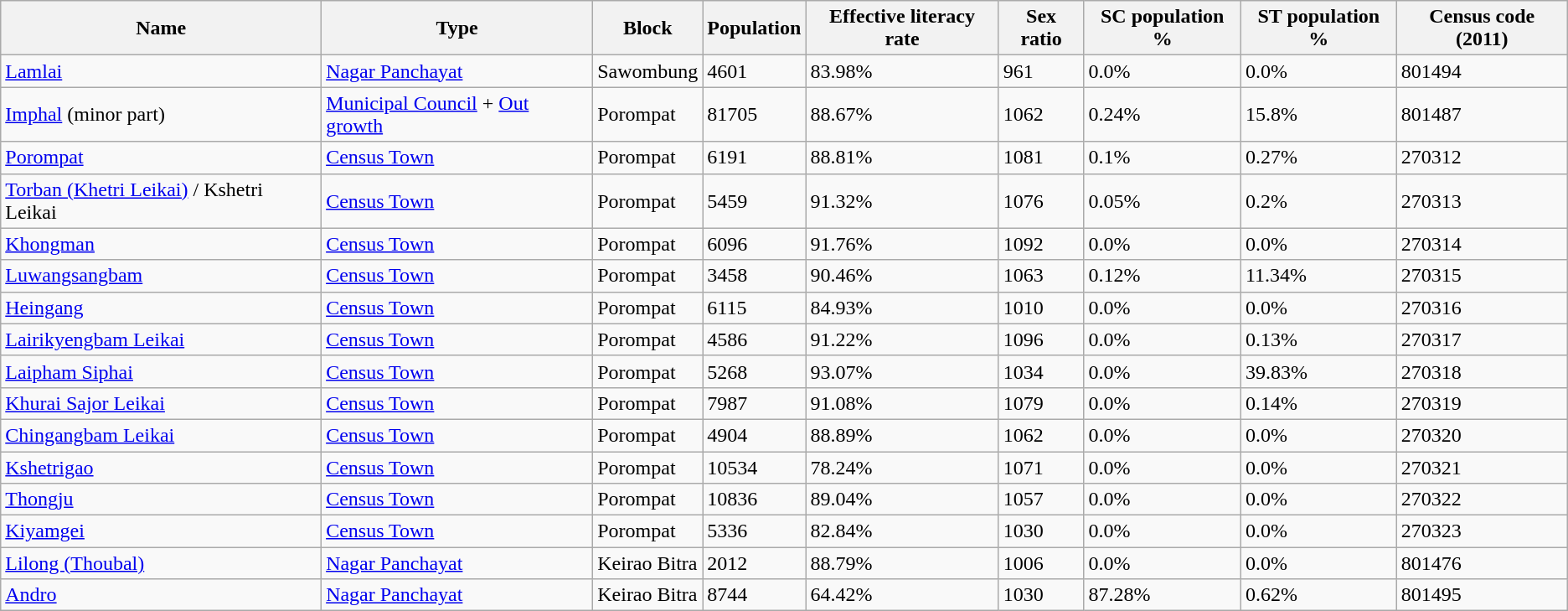<table class="wikitable sortable">
<tr>
<th>Name</th>
<th>Type</th>
<th>Block</th>
<th>Population</th>
<th>Effective literacy rate</th>
<th>Sex ratio</th>
<th>SC population %</th>
<th>ST population %</th>
<th>Census code (2011)</th>
</tr>
<tr>
<td><a href='#'>Lamlai</a></td>
<td><a href='#'>Nagar Panchayat</a></td>
<td>Sawombung</td>
<td>4601</td>
<td>83.98%</td>
<td>961</td>
<td>0.0%</td>
<td>0.0%</td>
<td>801494</td>
</tr>
<tr>
<td><a href='#'>Imphal</a> (minor part)</td>
<td><a href='#'>Municipal Council</a> + <a href='#'>Out growth</a></td>
<td>Porompat</td>
<td>81705</td>
<td>88.67%</td>
<td>1062</td>
<td>0.24%</td>
<td>15.8%</td>
<td>801487</td>
</tr>
<tr>
<td><a href='#'>Porompat</a></td>
<td><a href='#'>Census Town</a></td>
<td>Porompat</td>
<td>6191</td>
<td>88.81%</td>
<td>1081</td>
<td>0.1%</td>
<td>0.27%</td>
<td>270312</td>
</tr>
<tr>
<td><a href='#'>Torban (Khetri Leikai)</a> / Kshetri Leikai</td>
<td><a href='#'>Census Town</a></td>
<td>Porompat</td>
<td>5459</td>
<td>91.32%</td>
<td>1076</td>
<td>0.05%</td>
<td>0.2%</td>
<td>270313</td>
</tr>
<tr>
<td><a href='#'>Khongman</a></td>
<td><a href='#'>Census Town</a></td>
<td>Porompat</td>
<td>6096</td>
<td>91.76%</td>
<td>1092</td>
<td>0.0%</td>
<td>0.0%</td>
<td>270314</td>
</tr>
<tr>
<td><a href='#'>Luwangsangbam</a></td>
<td><a href='#'>Census Town</a></td>
<td>Porompat</td>
<td>3458</td>
<td>90.46%</td>
<td>1063</td>
<td>0.12%</td>
<td>11.34%</td>
<td>270315</td>
</tr>
<tr>
<td><a href='#'>Heingang</a></td>
<td><a href='#'>Census Town</a></td>
<td>Porompat</td>
<td>6115</td>
<td>84.93%</td>
<td>1010</td>
<td>0.0%</td>
<td>0.0%</td>
<td>270316</td>
</tr>
<tr>
<td><a href='#'>Lairikyengbam Leikai</a></td>
<td><a href='#'>Census Town</a></td>
<td>Porompat</td>
<td>4586</td>
<td>91.22%</td>
<td>1096</td>
<td>0.0%</td>
<td>0.13%</td>
<td>270317</td>
</tr>
<tr>
<td><a href='#'>Laipham Siphai</a></td>
<td><a href='#'>Census Town</a></td>
<td>Porompat</td>
<td>5268</td>
<td>93.07%</td>
<td>1034</td>
<td>0.0%</td>
<td>39.83%</td>
<td>270318</td>
</tr>
<tr>
<td><a href='#'>Khurai Sajor Leikai</a></td>
<td><a href='#'>Census Town</a></td>
<td>Porompat</td>
<td>7987</td>
<td>91.08%</td>
<td>1079</td>
<td>0.0%</td>
<td>0.14%</td>
<td>270319</td>
</tr>
<tr>
<td><a href='#'>Chingangbam Leikai</a></td>
<td><a href='#'>Census Town</a></td>
<td>Porompat</td>
<td>4904</td>
<td>88.89%</td>
<td>1062</td>
<td>0.0%</td>
<td>0.0%</td>
<td>270320</td>
</tr>
<tr>
<td><a href='#'>Kshetrigao</a></td>
<td><a href='#'>Census Town</a></td>
<td>Porompat</td>
<td>10534</td>
<td>78.24%</td>
<td>1071</td>
<td>0.0%</td>
<td>0.0%</td>
<td>270321</td>
</tr>
<tr>
<td><a href='#'>Thongju</a></td>
<td><a href='#'>Census Town</a></td>
<td>Porompat</td>
<td>10836</td>
<td>89.04%</td>
<td>1057</td>
<td>0.0%</td>
<td>0.0%</td>
<td>270322</td>
</tr>
<tr>
<td><a href='#'>Kiyamgei</a></td>
<td><a href='#'>Census Town</a></td>
<td>Porompat</td>
<td>5336</td>
<td>82.84%</td>
<td>1030</td>
<td>0.0%</td>
<td>0.0%</td>
<td>270323</td>
</tr>
<tr>
<td><a href='#'>Lilong (Thoubal)</a></td>
<td><a href='#'>Nagar Panchayat</a></td>
<td>Keirao Bitra</td>
<td>2012</td>
<td>88.79%</td>
<td>1006</td>
<td>0.0%</td>
<td>0.0%</td>
<td>801476</td>
</tr>
<tr>
<td><a href='#'>Andro</a></td>
<td><a href='#'>Nagar Panchayat</a></td>
<td>Keirao Bitra</td>
<td>8744</td>
<td>64.42%</td>
<td>1030</td>
<td>87.28%</td>
<td>0.62%</td>
<td>801495</td>
</tr>
</table>
